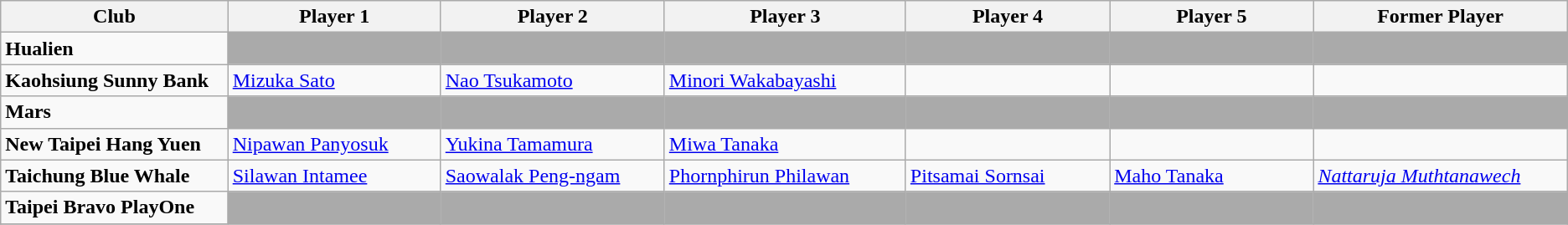<table class="wikitable" style="font-size:100%;">
<tr>
<th style="width:5%">Club</th>
<th style="width:5%">Player 1</th>
<th style="width:5%">Player 2</th>
<th style="width:5%">Player 3</th>
<th style="width:5%">Player 4</th>
<th style="width:5%">Player 5</th>
<th style="width:5%">Former Player</th>
</tr>
<tr>
<td><strong>Hualien</strong></td>
<td bgcolor=#aaa></td>
<td bgcolor=#aaa></td>
<td bgcolor=#aaa></td>
<td bgcolor=#aaa></td>
<td bgcolor=#aaa></td>
<td bgcolor=#aaa></td>
</tr>
<tr>
<td><strong>Kaohsiung Sunny Bank</strong></td>
<td> <a href='#'>Mizuka Sato</a></td>
<td> <a href='#'>Nao Tsukamoto</a></td>
<td> <a href='#'>Minori Wakabayashi</a></td>
<td></td>
<td></td>
<td></td>
</tr>
<tr>
<td><strong>Mars</strong></td>
<td bgcolor=#aaa></td>
<td bgcolor=#aaa></td>
<td bgcolor=#aaa></td>
<td bgcolor=#aaa></td>
<td bgcolor=#aaa></td>
<td bgcolor=#aaa></td>
</tr>
<tr>
<td><strong>New Taipei Hang Yuen</strong></td>
<td> <a href='#'>Nipawan Panyosuk</a></td>
<td> <a href='#'>Yukina Tamamura</a></td>
<td> <a href='#'>Miwa Tanaka</a></td>
<td></td>
<td></td>
<td></td>
</tr>
<tr>
<td><strong>Taichung Blue Whale</strong></td>
<td> <a href='#'>Silawan Intamee</a></td>
<td> <a href='#'>Saowalak Peng-ngam</a></td>
<td> <a href='#'>Phornphirun Philawan</a></td>
<td> <a href='#'>Pitsamai Sornsai</a></td>
<td> <a href='#'>Maho Tanaka</a></td>
<td><em> <a href='#'>Nattaruja Muthtanawech</a></em></td>
</tr>
<tr>
<td><strong>Taipei Bravo PlayOne</strong></td>
<td bgcolor=#aaa></td>
<td bgcolor=#aaa></td>
<td bgcolor=#aaa></td>
<td bgcolor=#aaa></td>
<td bgcolor=#aaa></td>
<td bgcolor=#aaa></td>
</tr>
<tr>
</tr>
</table>
